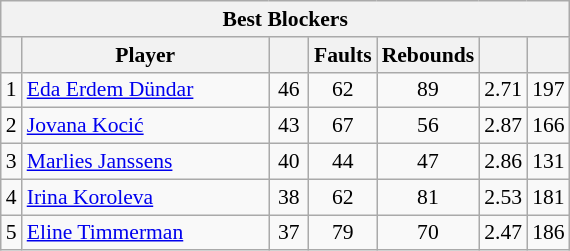<table class="wikitable sortable" style=font-size:90%>
<tr>
<th colspan=7>Best Blockers</th>
</tr>
<tr>
<th></th>
<th width=158>Player</th>
<th width=20></th>
<th width=20>Faults</th>
<th width=20>Rebounds</th>
<th width=20></th>
<th width=20></th>
</tr>
<tr>
<td>1</td>
<td> <a href='#'>Eda Erdem Dündar</a></td>
<td align=center>46</td>
<td align=center>62</td>
<td align=center>89</td>
<td align=center>2.71</td>
<td align=center>197</td>
</tr>
<tr>
<td>2</td>
<td> <a href='#'>Jovana Kocić</a></td>
<td align=center>43</td>
<td align=center>67</td>
<td align=center>56</td>
<td align=center>2.87</td>
<td align=center>166</td>
</tr>
<tr>
<td>3</td>
<td> <a href='#'>Marlies Janssens</a></td>
<td align=center>40</td>
<td align=center>44</td>
<td align=center>47</td>
<td align=center>2.86</td>
<td align=center>131</td>
</tr>
<tr>
<td>4</td>
<td> <a href='#'>Irina Koroleva</a></td>
<td align=center>38</td>
<td align=center>62</td>
<td align=center>81</td>
<td align=center>2.53</td>
<td align=center>181</td>
</tr>
<tr>
<td>5</td>
<td> <a href='#'>Eline Timmerman</a></td>
<td align=center>37</td>
<td align=center>79</td>
<td align=center>70</td>
<td align=center>2.47</td>
<td align=center>186</td>
</tr>
</table>
